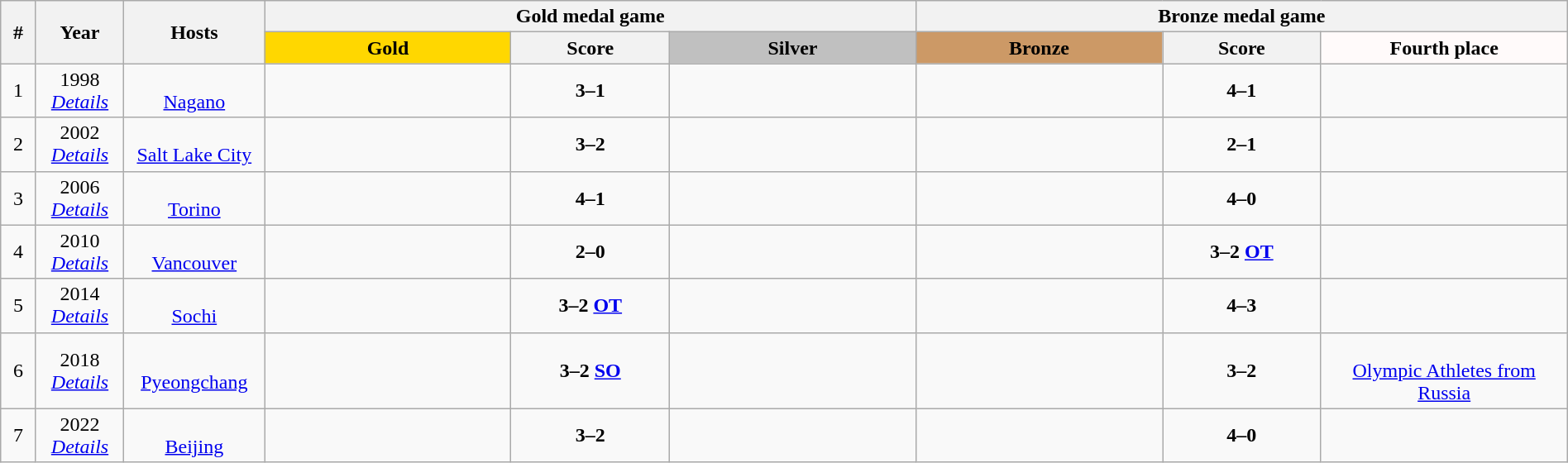<table class="wikitable" style="font-size: 100%; text-align: center; width: 100%;">
<tr>
<th rowspan="2" style="width:2%;">#</th>
<th rowspan="2" style="width:5%;">Year</th>
<th rowspan="2" style="width:8%;">Hosts</th>
<th colspan="3">Gold medal game</th>
<th colspan="3">Bronze medal game</th>
</tr>
<tr style="background:#efefef;">
<th style="width:14%; background:gold;">Gold</th>
<th width=9%>Score</th>
<th style="width:14%; background:silver;">Silver</th>
<th style="width:14%; background:#c96;">Bronze</th>
<th width=9%>Score</th>
<th style="width:14%; background:snow;">Fourth place</th>
</tr>
<tr align=center>
<td>1</td>
<td>1998 <br> <em><a href='#'>Details</a></em></td>
<td> <br> <a href='#'>Nagano</a></td>
<td><strong></strong></td>
<td><strong>3–1</strong></td>
<td></td>
<td></td>
<td><strong>4–1</strong></td>
<td></td>
</tr>
<tr align=center>
<td>2</td>
<td>2002 <br> <em><a href='#'>Details</a></em></td>
<td> <br> <a href='#'>Salt Lake City</a></td>
<td><strong></strong></td>
<td><strong>3–2</strong></td>
<td></td>
<td></td>
<td><strong>2–1</strong></td>
<td></td>
</tr>
<tr align=center>
<td>3</td>
<td>2006 <br> <em><a href='#'>Details</a></em></td>
<td> <br> <a href='#'>Torino</a></td>
<td><strong></strong></td>
<td><strong>4–1</strong></td>
<td></td>
<td></td>
<td><strong>4–0</strong></td>
<td></td>
</tr>
<tr align=center>
<td>4</td>
<td>2010 <br> <em><a href='#'>Details</a></em></td>
<td> <br> <a href='#'>Vancouver</a></td>
<td><strong></strong></td>
<td><strong>2–0</strong></td>
<td></td>
<td></td>
<td><strong>3–2 <a href='#'>OT</a></strong></td>
<td></td>
</tr>
<tr align=center>
<td>5</td>
<td>2014 <br> <em><a href='#'>Details</a></em></td>
<td> <br> <a href='#'>Sochi</a></td>
<td><strong></strong></td>
<td><strong>3–2 <a href='#'>OT</a></strong></td>
<td></td>
<td></td>
<td><strong>4–3</strong></td>
<td></td>
</tr>
<tr align=center>
<td>6</td>
<td>2018 <br> <em><a href='#'>Details</a></em></td>
<td> <br> <a href='#'>Pyeongchang</a></td>
<td><strong></strong></td>
<td><strong>3–2 <a href='#'>SO</a></strong></td>
<td></td>
<td></td>
<td><strong>3–2</strong></td>
<td><br><a href='#'>Olympic Athletes from Russia</a></td>
</tr>
<tr align=center>
<td>7</td>
<td>2022 <br> <em><a href='#'>Details</a></em></td>
<td> <br> <a href='#'>Beijing</a></td>
<td><strong></strong></td>
<td><strong>3–2</strong></td>
<td></td>
<td></td>
<td><strong>4–0</strong></td>
<td></td>
</tr>
</table>
